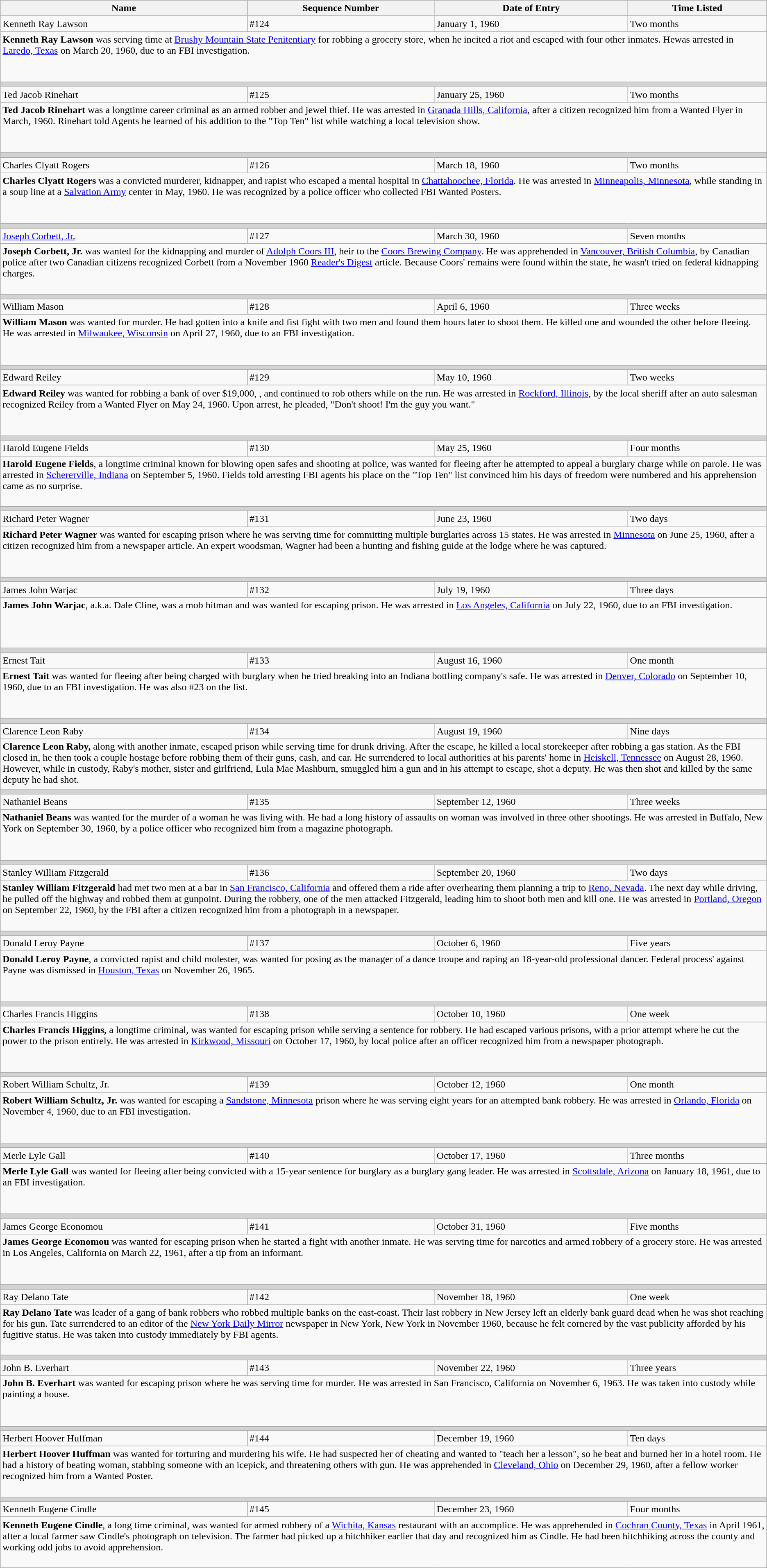<table class="wikitable">
<tr>
<th>Name</th>
<th>Sequence Number</th>
<th>Date of Entry</th>
<th>Time Listed</th>
</tr>
<tr>
<td height="10">Kenneth Ray Lawson</td>
<td>#124</td>
<td>January 1, 1960</td>
<td>Two months</td>
</tr>
<tr>
<td colspan="4" height="75" valign="top"><strong>Kenneth Ray Lawson</strong> was serving time at <a href='#'>Brushy Mountain State Penitentiary</a> for robbing a grocery store, when he incited a riot and escaped with four other inmates. Hewas arrested in <a href='#'>Laredo, Texas</a> on March 20, 1960, due to an FBI investigation.</td>
</tr>
<tr>
<td colspan="4" style="background-color:lightgrey;"></td>
</tr>
<tr>
<td height="10">Ted Jacob Rinehart</td>
<td>#125</td>
<td>January 25, 1960</td>
<td>Two months</td>
</tr>
<tr>
<td colspan="4" height="75" valign="top"><strong>Ted Jacob Rinehart</strong> was a longtime career criminal as an armed robber and jewel thief. He was arrested in <a href='#'>Granada Hills, California</a>, after a citizen recognized him from a Wanted Flyer in March, 1960. Rinehart told Agents he learned of his addition to the "Top Ten" list while watching a local television show.</td>
</tr>
<tr>
<td colspan="4" style="background-color:lightgrey;"></td>
</tr>
<tr>
<td height="10">Charles Clyatt Rogers</td>
<td>#126</td>
<td>March 18, 1960</td>
<td>Two months</td>
</tr>
<tr>
<td colspan="4" height="75" valign="top"><strong>Charles Clyatt Rogers</strong> was a convicted murderer, kidnapper, and rapist who escaped a mental hospital in <a href='#'>Chattahoochee, Florida</a>. He was arrested in <a href='#'>Minneapolis, Minnesota</a>, while standing in a soup line at a <a href='#'>Salvation Army</a> center in May, 1960. He was recognized by a police officer who collected FBI Wanted Posters.</td>
</tr>
<tr>
<td colspan="4" style="background-color:lightgrey;"></td>
</tr>
<tr>
<td height="10"><a href='#'>Joseph Corbett, Jr.</a></td>
<td>#127</td>
<td>March 30, 1960</td>
<td>Seven months</td>
</tr>
<tr>
<td colspan="4" height="75" valign="top"><strong>Joseph Corbett, Jr.</strong> was wanted for the kidnapping and murder of <a href='#'>Adolph Coors III</a>, heir to the <a href='#'>Coors Brewing Company</a>. He was apprehended in <a href='#'>Vancouver, British Columbia</a>, by Canadian police after two Canadian citizens recognized Corbett from a November 1960 <a href='#'>Reader's Digest</a> article. Because Coors' remains were found within the state, he wasn't tried on federal kidnapping charges.</td>
</tr>
<tr>
<td colspan="4" style="background-color:lightgrey;"></td>
</tr>
<tr>
<td height="10">William Mason</td>
<td>#128</td>
<td>April 6, 1960</td>
<td>Three weeks</td>
</tr>
<tr>
<td colspan="4" height="75" valign="top"><strong>William Mason</strong> was wanted for murder. He had gotten into a knife and fist fight with two men and found them hours later to shoot them. He killed one and wounded the other before fleeing. He was arrested in <a href='#'>Milwaukee, Wisconsin</a> on April 27, 1960, due to an FBI investigation.</td>
</tr>
<tr>
<td colspan="4" style="background-color:lightgrey;"></td>
</tr>
<tr>
<td height="10">Edward Reiley</td>
<td>#129</td>
<td>May 10, 1960</td>
<td>Two weeks</td>
</tr>
<tr>
<td colspan="4" height="75" valign="top"><strong>Edward Reiley</strong> was wanted for robbing a bank of over $19,000, , and continued to rob others while on the run. He was arrested in <a href='#'>Rockford, Illinois</a>, by the local sheriff after an auto salesman recognized Reiley from a Wanted Flyer on May 24, 1960. Upon arrest, he pleaded, "Don't shoot! I'm the guy you want."</td>
</tr>
<tr>
<td colspan="4" style="background-color:lightgrey;"></td>
</tr>
<tr>
<td height="10">Harold Eugene Fields</td>
<td>#130</td>
<td>May 25, 1960</td>
<td>Four months</td>
</tr>
<tr>
<td colspan="4" height="75" valign="top"><strong>Harold Eugene Fields</strong>, a longtime criminal known for blowing open safes and shooting at police, was wanted for fleeing after he attempted to appeal a burglary charge while on parole. He was arrested in <a href='#'>Schererville, Indiana</a> on September 5, 1960. Fields told arresting FBI agents his place on the "Top Ten" list convinced him his days of freedom were numbered and his apprehension came as no surprise.</td>
</tr>
<tr>
<td colspan="4" style="background-color:lightgrey;"></td>
</tr>
<tr>
<td height="10">Richard Peter Wagner</td>
<td>#131</td>
<td>June 23, 1960</td>
<td>Two days</td>
</tr>
<tr>
<td colspan="4" height="75" valign="top"><strong>Richard Peter Wagner</strong> was wanted for escaping prison where he was serving time for committing multiple burglaries across 15 states. He was arrested in <a href='#'>Minnesota</a> on June 25, 1960, after a citizen recognized him from a newspaper article. An expert woodsman, Wagner had been a hunting and fishing guide at the lodge where he was captured.</td>
</tr>
<tr>
<td colspan="4" style="background-color:lightgrey;"></td>
</tr>
<tr>
<td height="10">James John Warjac</td>
<td>#132</td>
<td>July 19, 1960</td>
<td>Three days</td>
</tr>
<tr>
<td colspan="4" height="75" valign="top"><strong>James John Warjac</strong>, a.k.a. Dale Cline, was a mob hitman and was wanted for escaping prison. He was arrested in <a href='#'>Los Angeles, California</a> on July 22, 1960, due to an FBI investigation.</td>
</tr>
<tr>
<td colspan="4" style="background-color:lightgrey;"></td>
</tr>
<tr>
<td height="10">Ernest Tait</td>
<td>#133</td>
<td>August 16, 1960</td>
<td>One month</td>
</tr>
<tr>
<td colspan="4" height="75" valign="top"><strong>Ernest Tait</strong> was wanted for fleeing after being charged with burglary when he tried breaking into an Indiana bottling company's safe. He was arrested in <a href='#'>Denver, Colorado</a> on September 10, 1960, due to an FBI investigation. He was also #23 on the list.</td>
</tr>
<tr>
<td colspan="4" style="background-color:lightgrey;"></td>
</tr>
<tr>
<td height="10">Clarence Leon Raby</td>
<td>#134</td>
<td>August 19, 1960</td>
<td>Nine days</td>
</tr>
<tr>
<td colspan="4" height="75" valign="top"><strong>Clarence Leon Raby,</strong> along with another inmate, escaped prison while serving time for drunk driving. After the escape, he killed a local storekeeper after robbing a gas station. As the FBI closed in, he then took a couple hostage before robbing them of their guns, cash, and car. He surrendered to local authorities at his parents' home in <a href='#'>Heiskell, Tennessee</a> on August 28, 1960. However, while in custody, Raby's mother, sister and girlfriend, Lula Mae Mashburn, smuggled him a gun and in his attempt to escape, shot a deputy. He was then shot and killed by the same deputy he had shot.</td>
</tr>
<tr>
<td colspan="4" style="background-color:lightgrey;"></td>
</tr>
<tr>
<td height="10">Nathaniel Beans</td>
<td>#135</td>
<td>September 12, 1960</td>
<td>Three weeks</td>
</tr>
<tr>
<td colspan="4" height="75" valign="top"><strong>Nathaniel Beans</strong> was wanted for the murder of a woman he was living with. He had a long history of assaults on woman was involved in three other shootings. He was arrested in Buffalo, New York on September 30, 1960, by a police officer who recognized him from a magazine photograph.</td>
</tr>
<tr>
<td colspan="4" style="background-color:lightgrey;"></td>
</tr>
<tr>
<td height="10">Stanley William Fitzgerald</td>
<td>#136</td>
<td>September 20, 1960</td>
<td>Two days</td>
</tr>
<tr>
<td colspan="4" height="75" valign="top"><strong>Stanley William Fitzgerald</strong> had met two men at a bar in <a href='#'>San Francisco, California</a> and offered them a ride after overhearing them planning a trip to <a href='#'>Reno, Nevada</a>. The next day while driving, he pulled off the highway and robbed them at gunpoint. During the robbery, one of the men attacked Fitzgerald, leading him to shoot both men and kill one. He was arrested in <a href='#'>Portland, Oregon</a> on September 22, 1960, by the FBI after a citizen recognized him from a photograph in a newspaper.</td>
</tr>
<tr>
<td colspan="4" style="background-color:lightgrey;"></td>
</tr>
<tr>
<td height="10">Donald Leroy Payne</td>
<td>#137</td>
<td>October 6, 1960</td>
<td>Five years</td>
</tr>
<tr>
<td colspan="4" height="75" valign="top"><strong>Donald Leroy Payne</strong>, a convicted rapist and child molester, was wanted for posing as the manager of a dance troupe and raping an 18-year-old professional dancer. Federal process' against Payne was dismissed in <a href='#'>Houston, Texas</a> on November 26, 1965.</td>
</tr>
<tr>
<td colspan="4" style="background-color:lightgrey;"></td>
</tr>
<tr>
<td height="10">Charles Francis Higgins</td>
<td>#138</td>
<td>October 10, 1960</td>
<td>One week</td>
</tr>
<tr>
<td colspan="4" height="75" valign="top"><strong>Charles Francis Higgins,</strong> a longtime criminal, was wanted for escaping prison while serving a sentence for robbery. He had escaped various prisons, with a prior attempt where he cut the power to the prison entirely. He was arrested in <a href='#'>Kirkwood, Missouri</a> on October 17, 1960, by local police after an officer recognized him from a newspaper photograph.</td>
</tr>
<tr>
<td colspan="4" style="background-color:lightgrey;"></td>
</tr>
<tr>
<td height="10">Robert William Schultz, Jr.</td>
<td>#139</td>
<td>October 12, 1960</td>
<td>One month</td>
</tr>
<tr>
<td colspan="4" height="75" valign="top"><strong>Robert William Schultz, Jr.</strong> was wanted for escaping a <a href='#'>Sandstone, Minnesota</a> prison where he was serving eight years for an attempted bank robbery. He was arrested in <a href='#'>Orlando, Florida</a> on November 4, 1960, due to an FBI investigation.</td>
</tr>
<tr>
<td colspan="4" style="background-color:lightgrey;"></td>
</tr>
<tr>
<td height="10">Merle Lyle Gall</td>
<td>#140</td>
<td>October 17, 1960</td>
<td>Three months</td>
</tr>
<tr>
<td colspan="4" height="75" valign="top"><strong>Merle Lyle Gall</strong> was wanted for fleeing after being convicted with a 15-year sentence for burglary as a burglary gang leader. He was arrested in <a href='#'>Scottsdale, Arizona</a> on January 18, 1961, due to an FBI investigation.</td>
</tr>
<tr>
<td colspan="4" style="background-color:lightgrey;"></td>
</tr>
<tr>
<td height="10">James George Economou</td>
<td>#141</td>
<td>October 31, 1960</td>
<td>Five months</td>
</tr>
<tr>
<td colspan="4" height="75" valign="top"><strong>James George Economou</strong> was wanted for escaping prison when he started a fight with another inmate. He was serving time for narcotics and armed robbery of a grocery store. He was arrested in Los Angeles, California on March 22, 1961, after a tip from an informant.</td>
</tr>
<tr>
<td colspan="4" style="background-color:lightgrey;"></td>
</tr>
<tr>
<td height="10">Ray Delano Tate</td>
<td>#142</td>
<td>November 18, 1960</td>
<td>One week</td>
</tr>
<tr>
<td colspan="4" height="75" valign="top"><strong>Ray Delano Tate</strong> was leader of a gang of bank robbers who robbed multiple banks on the east-coast. Their last robbery in New Jersey left an elderly bank guard dead when he was shot reaching for his gun. Tate surrendered to an editor of the <a href='#'>New York Daily Mirror</a> newspaper in New York, New York in November 1960, because he felt cornered by the vast publicity afforded by his fugitive status. He was taken into custody immediately by FBI agents.</td>
</tr>
<tr>
<td colspan="4" style="background-color:lightgrey;"></td>
</tr>
<tr>
<td height="10">John B. Everhart</td>
<td>#143</td>
<td>November 22, 1960</td>
<td>Three years</td>
</tr>
<tr>
<td colspan="4" height="75" valign="top"><strong>John B. Everhart</strong> was wanted for escaping prison where he was serving time for murder. He was arrested in San Francisco, California on November 6, 1963. He was taken into custody while painting a house.</td>
</tr>
<tr>
<td colspan="4" style="background-color:lightgrey;"></td>
</tr>
<tr>
<td height="10">Herbert Hoover Huffman</td>
<td>#144</td>
<td>December 19, 1960</td>
<td>Ten days</td>
</tr>
<tr>
<td colspan="4" height="75" valign="top"><strong>Herbert Hoover Huffman</strong> was wanted for torturing and murdering his wife. He had suspected her of cheating and wanted to "teach her a lesson", so he beat and burned her in a hotel room. He had a history of beating woman, stabbing someone with an icepick, and threatening others with gun. He was apprehended in <a href='#'>Cleveland, Ohio</a> on December 29, 1960, after a fellow worker recognized him from a Wanted Poster.</td>
</tr>
<tr>
<td colspan="4" style="background-color:lightgrey;"></td>
</tr>
<tr>
<td height="10">Kenneth Eugene Cindle</td>
<td>#145</td>
<td>December 23, 1960</td>
<td>Four months</td>
</tr>
<tr>
<td colspan="4" height="75" valign="top"><strong>Kenneth Eugene Cindle</strong>, a long time criminal, was wanted for armed robbery of a <a href='#'>Wichita, Kansas</a> restaurant with an accomplice. He was apprehended in <a href='#'>Cochran County, Texas</a> in April 1961, after a local farmer saw Cindle's photograph on television. The farmer had picked up a hitchhiker earlier that day and recognized him as Cindle. He had been hitchhiking across the county and working odd jobs to avoid apprehension.</td>
</tr>
</table>
